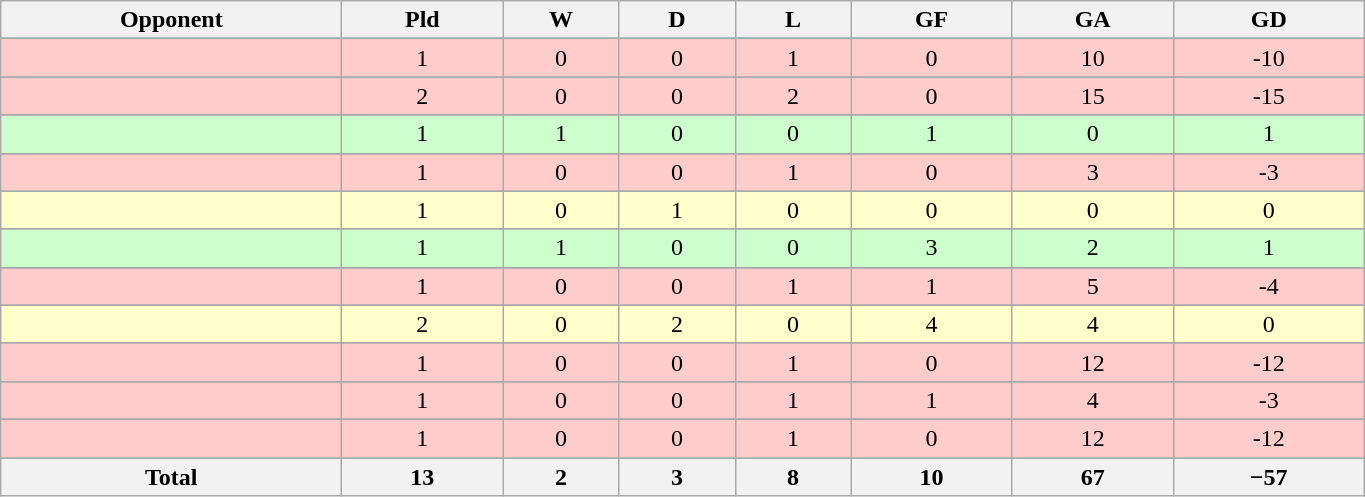<table class="wikitable" style="text-align: center">
<tr>
<th width=220>Opponent<br></th>
<th width=100>Pld<br></th>
<th width=70>W<br></th>
<th width=70>D<br></th>
<th width=70>L<br></th>
<th width=100>GF<br></th>
<th width=100>GA<br></th>
<th width=120>GD</th>
</tr>
<tr>
</tr>
<tr bgcolor="#FFCCCC">
<td style="text-align:left;"></td>
<td>1</td>
<td>0</td>
<td>0</td>
<td>1</td>
<td>0</td>
<td>10</td>
<td>-10</td>
</tr>
<tr>
</tr>
<tr bgcolor="#FFCCCC">
<td style="text-align:left;"></td>
<td>2</td>
<td>0</td>
<td>0</td>
<td>2</td>
<td>0</td>
<td>15</td>
<td>-15</td>
</tr>
<tr>
</tr>
<tr bgcolor="#CCFFCC">
<td style="text-align:left;"></td>
<td>1</td>
<td>1</td>
<td>0</td>
<td>0</td>
<td>1</td>
<td>0</td>
<td>1</td>
</tr>
<tr>
</tr>
<tr bgcolor="#FFCCCC">
<td style="text-align:left;"></td>
<td>1</td>
<td>0</td>
<td>0</td>
<td>1</td>
<td>0</td>
<td>3</td>
<td>-3</td>
</tr>
<tr>
</tr>
<tr bgcolor="#FFFFCC">
<td style="text-align:left;"></td>
<td>1</td>
<td>0</td>
<td>1</td>
<td>0</td>
<td>0</td>
<td>0</td>
<td>0</td>
</tr>
<tr>
</tr>
<tr bgcolor="#CCFFCC">
<td style="text-align:left;"></td>
<td>1</td>
<td>1</td>
<td>0</td>
<td>0</td>
<td>3</td>
<td>2</td>
<td>1</td>
</tr>
<tr>
</tr>
<tr bgcolor="#FFCCCC">
<td style="text-align:left;"></td>
<td>1</td>
<td>0</td>
<td>0</td>
<td>1</td>
<td>1</td>
<td>5</td>
<td>-4</td>
</tr>
<tr>
</tr>
<tr bgcolor="#FFFFCC">
<td style="text-align:left;"></td>
<td>2</td>
<td>0</td>
<td>2</td>
<td>0</td>
<td>4</td>
<td>4</td>
<td>0</td>
</tr>
<tr>
</tr>
<tr bgcolor="#FFCCCC">
<td style="text-align:left;"></td>
<td>1</td>
<td>0</td>
<td>0</td>
<td>1</td>
<td>0</td>
<td>12</td>
<td>-12</td>
</tr>
<tr>
</tr>
<tr bgcolor="#FFCCCC">
<td style="text-align:left;"></td>
<td>1</td>
<td>0</td>
<td>0</td>
<td>1</td>
<td>1</td>
<td>4</td>
<td>-3</td>
</tr>
<tr>
</tr>
<tr bgcolor="#FFCCCC">
<td style="text-align:left;"></td>
<td>1</td>
<td>0</td>
<td>0</td>
<td>1</td>
<td>0</td>
<td>12</td>
<td>-12</td>
</tr>
<tr>
</tr>
<tr class="sortbottom">
<th>Total</th>
<th>13</th>
<th>2</th>
<th>3</th>
<th>8</th>
<th>10</th>
<th>67</th>
<th>−57</th>
</tr>
</table>
